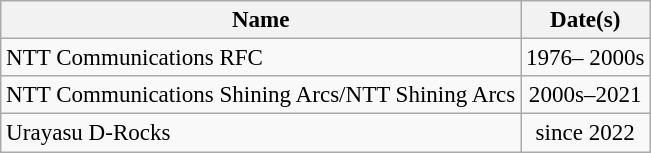<table class="wikitable" style="font-size:96%">
<tr>
<th>Name</th>
<th>Date(s)</th>
</tr>
<tr>
<td align=left>NTT Communications RFC<br></td>
<td align=center>1976– 2000s</td>
</tr>
<tr>
<td align=left>NTT Communications Shining Arcs/NTT Shining Arcs<br></td>
<td align=center> 2000s–2021</td>
</tr>
<tr>
<td align=left>Urayasu D-Rocks<br></td>
<td align=center>since 2022</td>
</tr>
</table>
